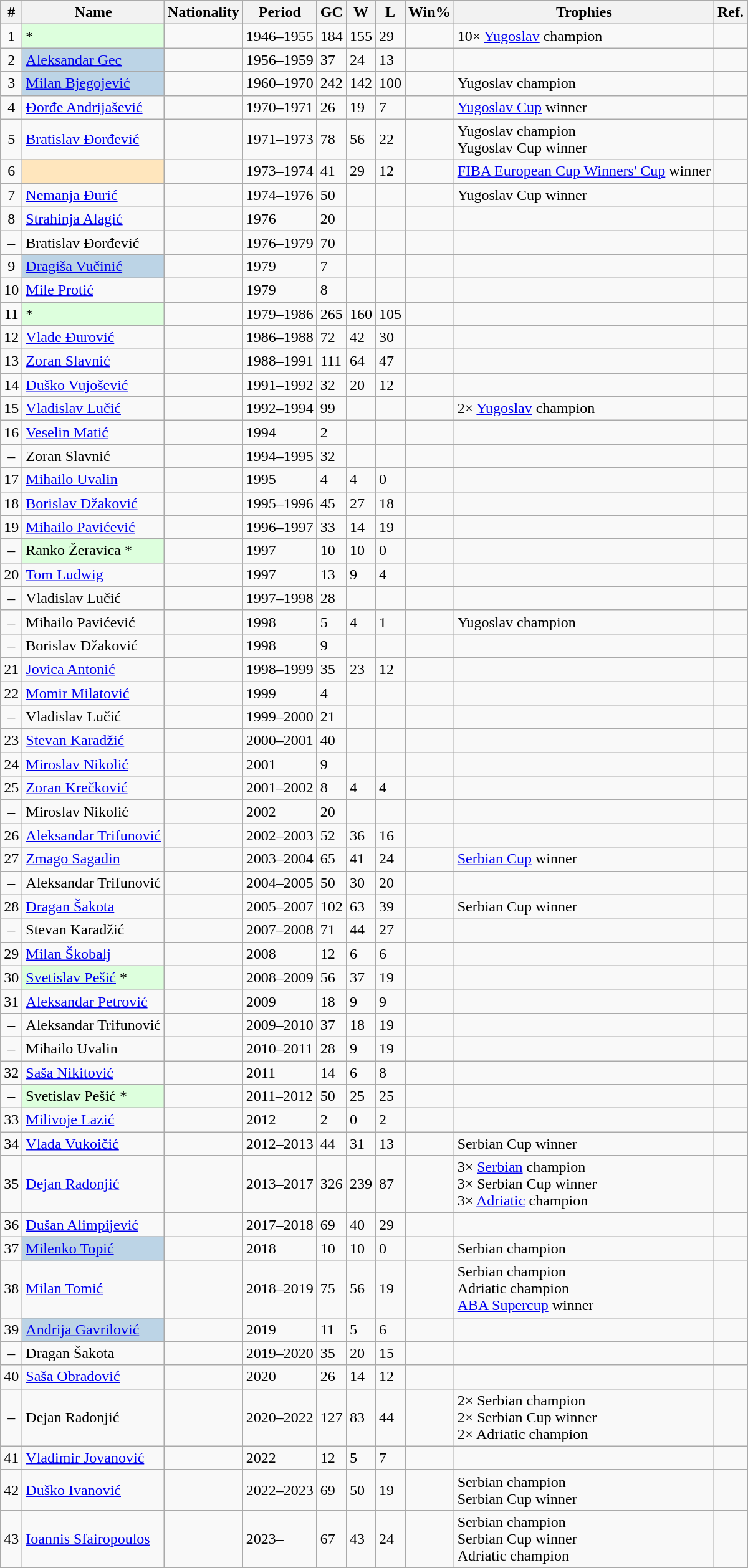<table class="wikitable sortable">
<tr>
<th>#</th>
<th>Name</th>
<th>Nationality</th>
<th>Period</th>
<th>GC</th>
<th>W</th>
<th>L</th>
<th>Win%</th>
<th class=unsortable>Trophies</th>
<th class=unsortable>Ref.</th>
</tr>
<tr>
<td align=center>1</td>
<td style="background-color:#ddffdd"> *</td>
<td></td>
<td>1946–1955</td>
<td>184</td>
<td>155</td>
<td>29</td>
<td></td>
<td>10× <a href='#'>Yugoslav</a> champion</td>
<td></td>
</tr>
<tr>
<td align=center>2</td>
<td style="background-color:#BCD4E6"><a href='#'>Aleksandar Gec</a></td>
<td></td>
<td>1956–1959</td>
<td>37</td>
<td>24</td>
<td>13</td>
<td></td>
<td></td>
<td></td>
</tr>
<tr>
<td align=center>3</td>
<td style="background-color:#BCD4E6"><a href='#'>Milan Bjegojević</a></td>
<td></td>
<td>1960–1970</td>
<td>242</td>
<td>142</td>
<td>100</td>
<td></td>
<td>Yugoslav champion</td>
<td></td>
</tr>
<tr>
<td align=center>4</td>
<td><a href='#'>Đorđe Andrijašević</a></td>
<td></td>
<td>1970–1971</td>
<td>26</td>
<td>19</td>
<td>7</td>
<td></td>
<td><a href='#'>Yugoslav Cup</a> winner</td>
<td></td>
</tr>
<tr>
<td align=center>5</td>
<td><a href='#'>Bratislav Đorđević</a></td>
<td></td>
<td>1971–1973</td>
<td>78</td>
<td>56</td>
<td>22</td>
<td></td>
<td>Yugoslav champion<br>Yugoslav Cup winner</td>
<td></td>
</tr>
<tr>
<td align=center>6</td>
<td style="background-color:#FFE6BD"> </td>
<td></td>
<td>1973–1974</td>
<td>41</td>
<td>29</td>
<td>12</td>
<td></td>
<td><a href='#'>FIBA European Cup Winners' Cup</a> winner</td>
<td></td>
</tr>
<tr>
<td align=center>7</td>
<td><a href='#'>Nemanja Đurić</a></td>
<td></td>
<td>1974–1976</td>
<td>50</td>
<td></td>
<td></td>
<td></td>
<td>Yugoslav Cup winner</td>
<td></td>
</tr>
<tr>
<td align=center>8</td>
<td><a href='#'>Strahinja Alagić</a></td>
<td></td>
<td>1976</td>
<td>20</td>
<td></td>
<td></td>
<td></td>
<td></td>
<td></td>
</tr>
<tr>
<td align=center>–</td>
<td>Bratislav Đorđević</td>
<td></td>
<td>1976–1979</td>
<td>70</td>
<td></td>
<td></td>
<td></td>
<td></td>
<td></td>
</tr>
<tr>
<td align=center>9</td>
<td style="background-color:#BCD4E6"><a href='#'>Dragiša Vučinić</a></td>
<td></td>
<td>1979</td>
<td>7</td>
<td></td>
<td></td>
<td></td>
<td></td>
<td></td>
</tr>
<tr>
<td align=center>10</td>
<td><a href='#'>Mile Protić</a></td>
<td></td>
<td>1979</td>
<td>8</td>
<td></td>
<td></td>
<td></td>
<td></td>
<td></td>
</tr>
<tr>
<td align=center>11</td>
<td style="background-color:#ddffdd"> *</td>
<td></td>
<td>1979–1986</td>
<td>265</td>
<td>160</td>
<td>105</td>
<td></td>
<td></td>
<td></td>
</tr>
<tr>
<td align=center>12</td>
<td><a href='#'>Vlade Đurović</a></td>
<td></td>
<td>1986–1988</td>
<td>72</td>
<td>42</td>
<td>30</td>
<td></td>
<td></td>
<td></td>
</tr>
<tr>
<td align=center>13</td>
<td><a href='#'>Zoran Slavnić</a></td>
<td></td>
<td>1988–1991</td>
<td>111</td>
<td>64</td>
<td>47</td>
<td></td>
<td></td>
<td></td>
</tr>
<tr>
<td align=center>14</td>
<td><a href='#'>Duško Vujošević</a></td>
<td></td>
<td>1991–1992</td>
<td>32</td>
<td>20</td>
<td>12</td>
<td></td>
<td></td>
<td></td>
</tr>
<tr>
<td align=center>15</td>
<td><a href='#'>Vladislav Lučić</a></td>
<td></td>
<td>1992–1994</td>
<td>99</td>
<td></td>
<td></td>
<td></td>
<td>2× <a href='#'>Yugoslav</a> champion</td>
<td></td>
</tr>
<tr>
<td align=center>16</td>
<td><a href='#'>Veselin Matić</a></td>
<td></td>
<td>1994</td>
<td>2</td>
<td></td>
<td></td>
<td></td>
<td></td>
<td></td>
</tr>
<tr>
<td align=center>–</td>
<td>Zoran Slavnić</td>
<td></td>
<td>1994–1995</td>
<td>32</td>
<td></td>
<td></td>
<td></td>
<td></td>
<td></td>
</tr>
<tr>
<td align=center>17</td>
<td><a href='#'>Mihailo Uvalin</a></td>
<td></td>
<td>1995</td>
<td>4</td>
<td>4</td>
<td>0</td>
<td></td>
<td></td>
<td></td>
</tr>
<tr>
<td align=center>18</td>
<td><a href='#'>Borislav Džaković</a></td>
<td></td>
<td>1995–1996</td>
<td>45</td>
<td>27</td>
<td>18</td>
<td></td>
<td></td>
<td></td>
</tr>
<tr>
<td align=center>19</td>
<td><a href='#'>Mihailo Pavićević</a></td>
<td></td>
<td>1996–1997</td>
<td>33</td>
<td>14</td>
<td>19</td>
<td></td>
<td></td>
<td></td>
</tr>
<tr>
<td align=center>–</td>
<td style="background-color:#ddffdd">Ranko Žeravica *</td>
<td></td>
<td>1997</td>
<td>10</td>
<td>10</td>
<td>0</td>
<td></td>
<td></td>
<td></td>
</tr>
<tr>
<td align=center>20</td>
<td><a href='#'>Tom Ludwig</a></td>
<td></td>
<td>1997</td>
<td>13</td>
<td>9</td>
<td>4</td>
<td></td>
<td></td>
<td></td>
</tr>
<tr>
<td align=center>–</td>
<td>Vladislav Lučić</td>
<td></td>
<td>1997–1998</td>
<td>28</td>
<td></td>
<td></td>
<td></td>
<td></td>
<td></td>
</tr>
<tr>
<td align=center>–</td>
<td>Mihailo Pavićević</td>
<td></td>
<td>1998</td>
<td>5</td>
<td>4</td>
<td>1</td>
<td></td>
<td>Yugoslav champion</td>
<td></td>
</tr>
<tr>
<td align=center>–</td>
<td>Borislav Džaković</td>
<td></td>
<td>1998</td>
<td>9</td>
<td></td>
<td></td>
<td></td>
<td></td>
<td></td>
</tr>
<tr>
<td align=center>21</td>
<td><a href='#'>Jovica Antonić</a></td>
<td></td>
<td>1998–1999</td>
<td>35</td>
<td>23</td>
<td>12</td>
<td></td>
<td></td>
<td></td>
</tr>
<tr>
<td align=center>22</td>
<td><a href='#'>Momir Milatović</a></td>
<td></td>
<td>1999</td>
<td>4</td>
<td></td>
<td></td>
<td></td>
<td></td>
<td></td>
</tr>
<tr>
<td align=center>–</td>
<td>Vladislav Lučić</td>
<td></td>
<td>1999–2000</td>
<td>21</td>
<td></td>
<td></td>
<td></td>
<td></td>
<td></td>
</tr>
<tr>
<td align=center>23</td>
<td><a href='#'>Stevan Karadžić</a></td>
<td></td>
<td>2000–2001</td>
<td>40</td>
<td></td>
<td></td>
<td></td>
<td></td>
<td></td>
</tr>
<tr>
<td align=center>24</td>
<td><a href='#'>Miroslav Nikolić</a></td>
<td></td>
<td>2001</td>
<td>9</td>
<td></td>
<td></td>
<td></td>
<td></td>
<td></td>
</tr>
<tr>
<td align=center>25</td>
<td><a href='#'>Zoran Krečković</a></td>
<td></td>
<td>2001–2002</td>
<td>8</td>
<td>4</td>
<td>4</td>
<td></td>
<td></td>
<td></td>
</tr>
<tr>
<td align=center>–</td>
<td>Miroslav Nikolić</td>
<td></td>
<td>2002</td>
<td>20</td>
<td></td>
<td></td>
<td></td>
<td></td>
<td></td>
</tr>
<tr>
<td align=center>26</td>
<td><a href='#'>Aleksandar Trifunović</a></td>
<td></td>
<td>2002–2003</td>
<td>52</td>
<td>36</td>
<td>16</td>
<td></td>
<td></td>
<td></td>
</tr>
<tr>
<td align=center>27</td>
<td><a href='#'>Zmago Sagadin</a></td>
<td></td>
<td>2003–2004</td>
<td>65</td>
<td>41</td>
<td>24</td>
<td></td>
<td><a href='#'>Serbian Cup</a> winner</td>
<td></td>
</tr>
<tr>
<td align=center>–</td>
<td>Aleksandar Trifunović</td>
<td></td>
<td>2004–2005</td>
<td>50</td>
<td>30</td>
<td>20</td>
<td></td>
<td></td>
<td></td>
</tr>
<tr>
<td align=center>28</td>
<td><a href='#'>Dragan Šakota</a></td>
<td></td>
<td>2005–2007</td>
<td>102</td>
<td>63</td>
<td>39</td>
<td></td>
<td>Serbian Cup winner</td>
<td></td>
</tr>
<tr>
<td align=center>–</td>
<td>Stevan Karadžić</td>
<td></td>
<td>2007–2008</td>
<td>71</td>
<td>44</td>
<td>27</td>
<td></td>
<td></td>
<td></td>
</tr>
<tr>
<td align=center>29</td>
<td><a href='#'>Milan Škobalj</a></td>
<td></td>
<td>2008</td>
<td>12</td>
<td>6</td>
<td>6</td>
<td></td>
<td></td>
<td></td>
</tr>
<tr>
<td align=center>30</td>
<td style="background-color:#ddffdd"><a href='#'>Svetislav Pešić</a> *</td>
<td></td>
<td>2008–2009</td>
<td>56</td>
<td>37</td>
<td>19</td>
<td></td>
<td></td>
<td></td>
</tr>
<tr>
<td align=center>31</td>
<td><a href='#'>Aleksandar Petrović</a></td>
<td></td>
<td>2009</td>
<td>18</td>
<td>9</td>
<td>9</td>
<td></td>
<td></td>
<td></td>
</tr>
<tr>
<td align=center>–</td>
<td>Aleksandar Trifunović</td>
<td></td>
<td>2009–2010</td>
<td>37</td>
<td>18</td>
<td>19</td>
<td></td>
<td></td>
<td></td>
</tr>
<tr>
<td align=center>–</td>
<td>Mihailo Uvalin</td>
<td></td>
<td>2010–2011</td>
<td>28</td>
<td>9</td>
<td>19</td>
<td></td>
<td></td>
<td></td>
</tr>
<tr>
<td align=center>32</td>
<td><a href='#'>Saša Nikitović</a></td>
<td></td>
<td>2011</td>
<td>14</td>
<td>6</td>
<td>8</td>
<td></td>
<td></td>
<td></td>
</tr>
<tr>
<td align=center>–</td>
<td style="background-color:#ddffdd">Svetislav Pešić *</td>
<td></td>
<td>2011–2012</td>
<td>50</td>
<td>25</td>
<td>25</td>
<td></td>
<td></td>
<td></td>
</tr>
<tr>
<td align=center>33</td>
<td><a href='#'>Milivoje Lazić</a></td>
<td></td>
<td>2012</td>
<td>2</td>
<td>0</td>
<td>2</td>
<td></td>
<td></td>
<td></td>
</tr>
<tr>
<td align=center>34</td>
<td><a href='#'>Vlada Vukoičić</a></td>
<td></td>
<td>2012–2013</td>
<td>44</td>
<td>31</td>
<td>13</td>
<td></td>
<td>Serbian Cup winner</td>
<td></td>
</tr>
<tr>
<td align=center>35</td>
<td><a href='#'>Dejan Radonjić</a></td>
<td></td>
<td>2013–2017</td>
<td>326</td>
<td>239</td>
<td>87</td>
<td></td>
<td>3× <a href='#'>Serbian</a> champion<br>3× Serbian Cup winner<br>3× <a href='#'>Adriatic</a> champion</td>
<td></td>
</tr>
<tr>
</tr>
<tr>
<td align=center>36</td>
<td><a href='#'>Dušan Alimpijević</a></td>
<td></td>
<td>2017–2018</td>
<td>69</td>
<td>40</td>
<td>29</td>
<td></td>
<td></td>
<td></td>
</tr>
<tr>
<td align=center>37</td>
<td style="background-color:#BCD4E6"><a href='#'>Milenko Topić</a></td>
<td></td>
<td>2018</td>
<td>10</td>
<td>10</td>
<td>0</td>
<td></td>
<td>Serbian champion</td>
<td></td>
</tr>
<tr>
<td align=center>38</td>
<td><a href='#'>Milan Tomić</a></td>
<td></td>
<td>2018–2019</td>
<td>75</td>
<td>56</td>
<td>19</td>
<td></td>
<td>Serbian champion<br>Adriatic champion<br><a href='#'>ABA Supercup</a> winner</td>
<td></td>
</tr>
<tr>
<td align=center>39</td>
<td style="background-color:#BCD4E6"><a href='#'>Andrija Gavrilović</a></td>
<td></td>
<td>2019</td>
<td>11</td>
<td>5</td>
<td>6</td>
<td></td>
<td></td>
<td></td>
</tr>
<tr>
<td align=center>–</td>
<td>Dragan Šakota</td>
<td></td>
<td>2019–2020</td>
<td>35</td>
<td>20</td>
<td>15</td>
<td></td>
<td></td>
<td></td>
</tr>
<tr>
<td align=center>40</td>
<td><a href='#'>Saša Obradović</a></td>
<td></td>
<td>2020</td>
<td>26</td>
<td>14</td>
<td>12</td>
<td></td>
<td></td>
<td></td>
</tr>
<tr>
<td align=center>–</td>
<td>Dejan Radonjić</td>
<td></td>
<td>2020–2022</td>
<td>127</td>
<td>83</td>
<td>44</td>
<td></td>
<td>2× Serbian champion<br>2× Serbian Cup winner<br>2× Adriatic champion</td>
<td></td>
</tr>
<tr>
<td align=center>41</td>
<td><a href='#'>Vladimir Jovanović</a></td>
<td></td>
<td>2022</td>
<td>12</td>
<td>5</td>
<td>7</td>
<td></td>
<td></td>
<td></td>
</tr>
<tr>
<td align=center>42</td>
<td><a href='#'>Duško Ivanović</a></td>
<td></td>
<td>2022–2023</td>
<td>69</td>
<td>50</td>
<td>19</td>
<td></td>
<td>Serbian champion<br>Serbian Cup winner</td>
<td></td>
</tr>
<tr>
<td align=center>43</td>
<td><a href='#'>Ioannis Sfairopoulos</a></td>
<td></td>
<td>2023–</td>
<td>67</td>
<td>43</td>
<td>24</td>
<td></td>
<td>Serbian champion<br>Serbian Cup winner<br>Adriatic champion</td>
<td></td>
</tr>
<tr>
</tr>
</table>
